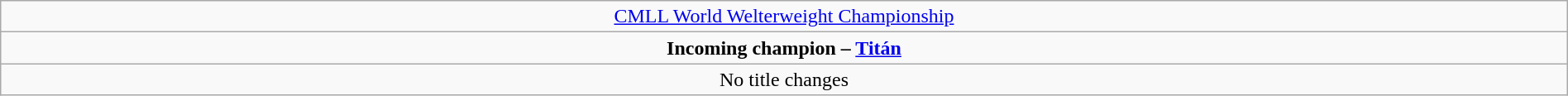<table class="wikitable" style="text-align:center; width:100%;">
<tr>
<td colspan="5" style="text-align: center;"><a href='#'>CMLL World Welterweight Championship</a></td>
</tr>
<tr>
<td colspan="5" style="text-align: center;"><strong>Incoming champion – <a href='#'>Titán</a></strong></td>
</tr>
<tr>
<td colspan="5">No title changes</td>
</tr>
</table>
